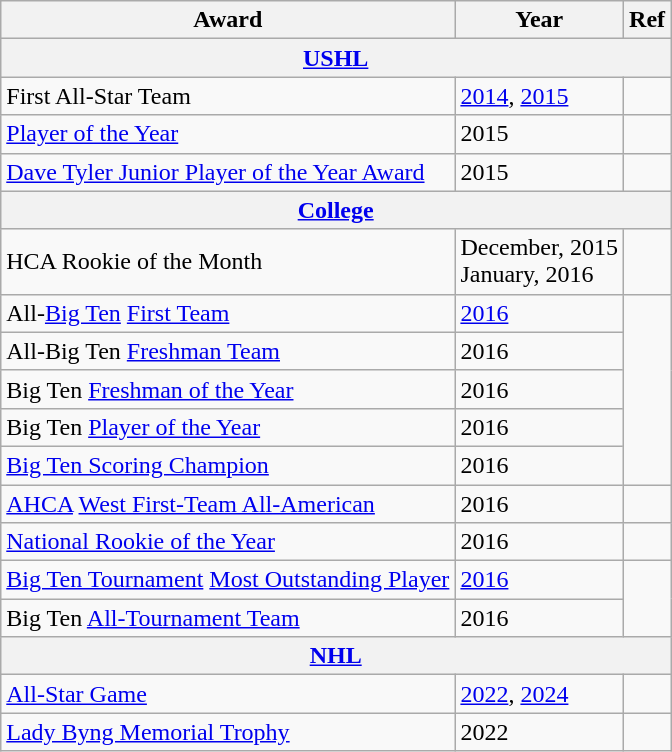<table class="wikitable">
<tr>
<th>Award</th>
<th>Year</th>
<th>Ref</th>
</tr>
<tr>
<th colspan="3"><a href='#'>USHL</a></th>
</tr>
<tr>
<td>First All-Star Team</td>
<td><a href='#'>2014</a>, <a href='#'>2015</a></td>
<td></td>
</tr>
<tr>
<td><a href='#'>Player of the Year</a></td>
<td>2015</td>
<td></td>
</tr>
<tr>
<td><a href='#'>Dave Tyler Junior Player of the Year Award</a></td>
<td>2015</td>
<td></td>
</tr>
<tr>
<th colspan="3"><a href='#'>College</a></th>
</tr>
<tr>
<td>HCA Rookie of the Month</td>
<td>December, 2015<br>January, 2016</td>
<td></td>
</tr>
<tr>
<td>All-<a href='#'>Big Ten</a> <a href='#'>First Team</a></td>
<td><a href='#'>2016</a></td>
<td rowspan="5"></td>
</tr>
<tr>
<td>All-Big Ten <a href='#'>Freshman Team</a></td>
<td>2016</td>
</tr>
<tr>
<td>Big Ten <a href='#'>Freshman of the Year</a></td>
<td>2016</td>
</tr>
<tr>
<td>Big Ten <a href='#'>Player of the Year</a></td>
<td>2016</td>
</tr>
<tr>
<td><a href='#'>Big Ten Scoring Champion</a></td>
<td>2016</td>
</tr>
<tr>
<td><a href='#'>AHCA</a> <a href='#'>West First-Team All-American</a></td>
<td>2016</td>
<td></td>
</tr>
<tr>
<td><a href='#'>National Rookie of the Year</a></td>
<td>2016</td>
<td></td>
</tr>
<tr>
<td><a href='#'>Big Ten Tournament</a> <a href='#'>Most Outstanding Player</a></td>
<td><a href='#'>2016</a></td>
<td rowspan="2"></td>
</tr>
<tr>
<td>Big Ten <a href='#'>All-Tournament Team</a></td>
<td>2016</td>
</tr>
<tr>
<th colspan="3"><a href='#'>NHL</a></th>
</tr>
<tr>
<td><a href='#'>All-Star Game</a></td>
<td><a href='#'>2022</a>, <a href='#'>2024</a></td>
<td></td>
</tr>
<tr>
<td><a href='#'>Lady Byng Memorial Trophy</a></td>
<td>2022</td>
<td></td>
</tr>
</table>
